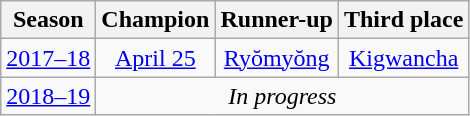<table class="wikitable" style="text-align:center">
<tr>
<th>Season</th>
<th>Champion</th>
<th>Runner-up</th>
<th>Third place</th>
</tr>
<tr>
<td><a href='#'>2017–18</a></td>
<td><a href='#'>April 25</a></td>
<td><a href='#'>Ryŏmyŏng</a></td>
<td><a href='#'>Kigwancha</a></td>
</tr>
<tr>
<td><a href='#'>2018–19</a></td>
<td colspan="3"><em>In progress</em></td>
</tr>
</table>
